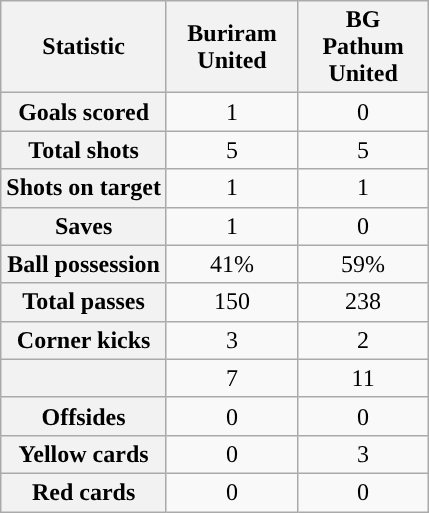<table class="wikitable plainrowheaders" style="text-align:center">
<tr>
<th scope="col">Statistic</th>
<th scope="col" style="width:80px">Buriram United</th>
<th scope="col" style="width:80px">BG Pathum United</th>
</tr>
<tr>
<th scope=row>Goals scored</th>
<td>1</td>
<td>0</td>
</tr>
<tr>
<th scope=row>Total shots</th>
<td>5</td>
<td>5</td>
</tr>
<tr>
<th scope=row>Shots on target</th>
<td>1</td>
<td>1</td>
</tr>
<tr>
<th scope=row>Saves</th>
<td>1</td>
<td>0</td>
</tr>
<tr>
<th scope=row>Ball possession</th>
<td>41%</td>
<td>59%</td>
</tr>
<tr>
<th scope=row>Total passes</th>
<td>150</td>
<td>238</td>
</tr>
<tr>
<th scope=row>Corner kicks</th>
<td>3</td>
<td>2</td>
</tr>
<tr>
<th scope=row></th>
<td>7</td>
<td>11</td>
</tr>
<tr>
<th scope=row>Offsides</th>
<td>0</td>
<td>0</td>
</tr>
<tr>
<th scope=row>Yellow cards</th>
<td>0</td>
<td>3</td>
</tr>
<tr>
<th scope=row>Red cards</th>
<td>0</td>
<td>0</td>
</tr>
</table>
